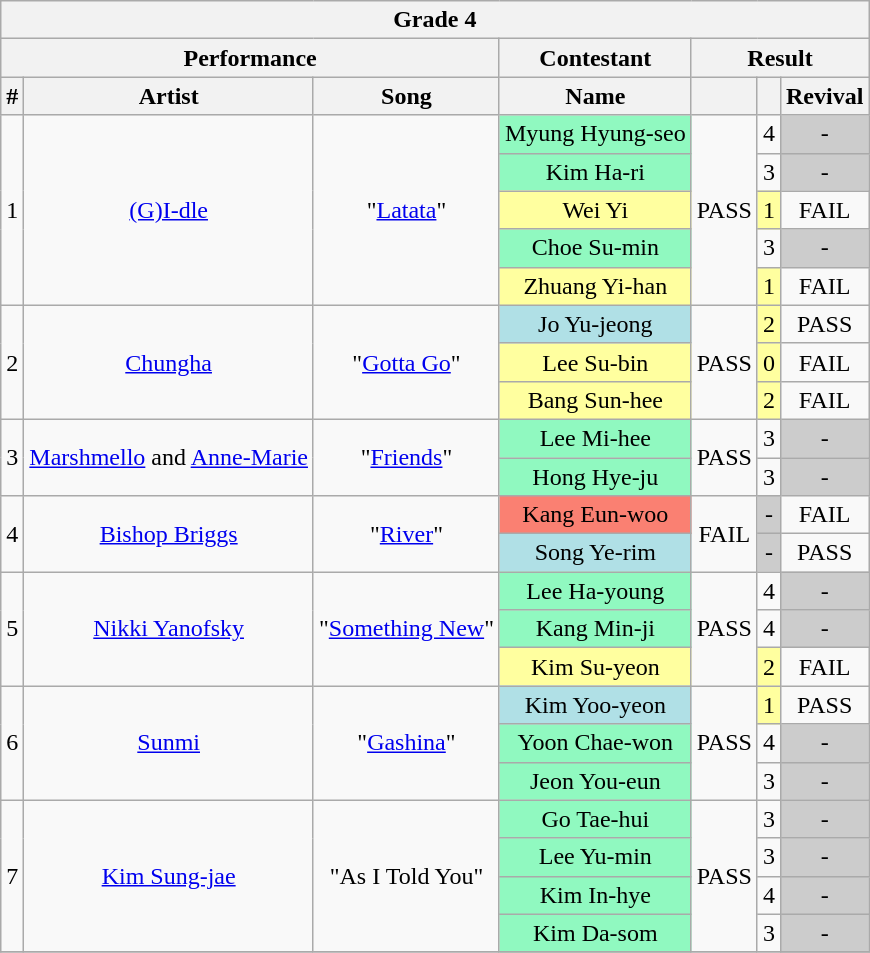<table class="wikitable collapsible collapsed" style="text-align:center">
<tr>
<th colspan=7>Grade 4</th>
</tr>
<tr>
<th colspan=3>Performance</th>
<th colspan=1>Contestant</th>
<th colspan=3>Result</th>
</tr>
<tr>
<th>#</th>
<th class=unsortable>Artist</th>
<th class=unsortable>Song</th>
<th>Name</th>
<th></th>
<th></th>
<th class="sortable">Revival</th>
</tr>
<tr>
<td rowspan=5>1</td>
<td rowspan=5><a href='#'>(G)I-dle</a></td>
<td rowspan=5>"<a href='#'>Latata</a>"</td>
<td style="background:#90F9C0;">Myung Hyung-seo</td>
<td rowspan=5>PASS</td>
<td>4</td>
<td style="background:#ccc;">-</td>
</tr>
<tr>
<td style="background:#90F9C0;">Kim Ha-ri</td>
<td>3</td>
<td style="background:#ccc;">-</td>
</tr>
<tr>
<td style="background:#FFFF9F;">Wei Yi</td>
<td style="background:#FFFF9F;">1</td>
<td>FAIL</td>
</tr>
<tr>
<td style="background:#90F9C0;">Choe Su-min</td>
<td>3</td>
<td style="background:#ccc;">-</td>
</tr>
<tr>
<td style="background:#FFFF9F;">Zhuang Yi-han</td>
<td style="background:#FFFF9F;">1</td>
<td>FAIL</td>
</tr>
<tr>
<td rowspan=3>2</td>
<td rowspan=3><a href='#'>Chungha</a></td>
<td rowspan=3>"<a href='#'>Gotta Go</a>"</td>
<td style="background:#B0E0E6;">Jo Yu-jeong</td>
<td rowspan=3>PASS</td>
<td style="background:#FFFF9F;">2</td>
<td>PASS</td>
</tr>
<tr>
<td style="background:#FFFF9F;">Lee Su-bin</td>
<td style="background:#FFFF9F;">0</td>
<td>FAIL</td>
</tr>
<tr>
<td style="background:#FFFF9F;">Bang Sun-hee</td>
<td style="background:#FFFF9F;">2</td>
<td>FAIL</td>
</tr>
<tr>
<td rowspan=2>3</td>
<td rowspan=2><a href='#'>Marshmello</a> and <a href='#'>Anne-Marie</a></td>
<td rowspan=2>"<a href='#'>Friends</a>"</td>
<td style="background:#90F9C0;">Lee Mi-hee</td>
<td rowspan=2>PASS</td>
<td>3</td>
<td style="background:#ccc;">-</td>
</tr>
<tr>
<td style="background:#90F9C0;">Hong Hye-ju</td>
<td>3</td>
<td style="background:#ccc;">-</td>
</tr>
<tr>
<td rowspan=2>4</td>
<td rowspan=2><a href='#'>Bishop Briggs</a></td>
<td rowspan=2>"<a href='#'>River</a>"</td>
<td style="background:salmon;">Kang Eun-woo</td>
<td rowspan=2>FAIL</td>
<td style="background:#ccc;">-</td>
<td>FAIL</td>
</tr>
<tr>
<td style="background:#B0E0E6;">Song Ye-rim</td>
<td style="background:#ccc;">-</td>
<td>PASS</td>
</tr>
<tr>
<td rowspan=3>5</td>
<td rowspan=3><a href='#'>Nikki Yanofsky</a></td>
<td rowspan=3>"<a href='#'>Something New</a>"</td>
<td style="background:#90F9C0;">Lee Ha-young</td>
<td rowspan=3>PASS</td>
<td>4</td>
<td style="background:#ccc;">-</td>
</tr>
<tr>
<td style="background:#90F9C0;">Kang Min-ji</td>
<td>4</td>
<td style="background:#ccc;">-</td>
</tr>
<tr>
<td style="background:#FFFF9F;">Kim Su-yeon</td>
<td style="background:#FFFF9F;">2</td>
<td>FAIL</td>
</tr>
<tr>
<td rowspan=3>6</td>
<td rowspan=3><a href='#'>Sunmi</a></td>
<td rowspan=3>"<a href='#'>Gashina</a>"</td>
<td style="background:#B0E0E6;">Kim Yoo-yeon</td>
<td rowspan=3>PASS</td>
<td style="background:#FFFF9F;">1</td>
<td>PASS</td>
</tr>
<tr>
<td style="background:#90F9C0;">Yoon Chae-won</td>
<td>4</td>
<td style="background:#ccc;">-</td>
</tr>
<tr>
<td style="background:#90F9C0;">Jeon You-eun</td>
<td>3</td>
<td style="background:#ccc;">-</td>
</tr>
<tr>
<td rowspan=4>7</td>
<td rowspan=4><a href='#'>Kim Sung-jae</a></td>
<td rowspan=4>"As I Told You"</td>
<td style="background:#90F9C0;">Go Tae-hui</td>
<td rowspan=4>PASS</td>
<td>3</td>
<td style="background:#ccc;">-</td>
</tr>
<tr>
<td style="background:#90F9C0;">Lee Yu-min</td>
<td>3</td>
<td style="background:#ccc;">-</td>
</tr>
<tr>
<td style="background:#90F9C0;">Kim In-hye</td>
<td>4</td>
<td style="background:#ccc;">-</td>
</tr>
<tr>
<td style="background:#90F9C0;">Kim Da-som</td>
<td>3</td>
<td style="background:#ccc;">-</td>
</tr>
<tr>
</tr>
</table>
